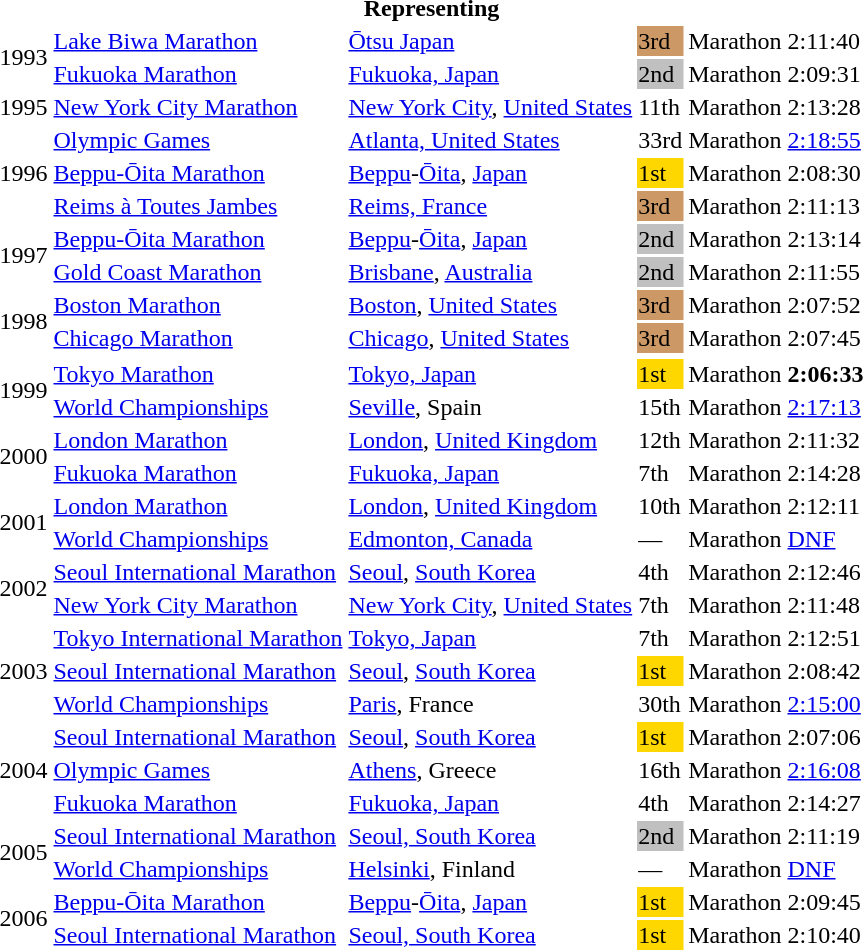<table>
<tr>
<th colspan="6">Representing </th>
</tr>
<tr>
<td rowspan=2>1993</td>
<td><a href='#'>Lake Biwa Marathon</a></td>
<td><a href='#'>Ōtsu Japan</a></td>
<td bgcolor="cc9966">3rd</td>
<td>Marathon</td>
<td>2:11:40</td>
</tr>
<tr>
<td><a href='#'>Fukuoka Marathon</a></td>
<td><a href='#'>Fukuoka, Japan</a></td>
<td bgcolor="silver">2nd</td>
<td>Marathon</td>
<td>2:09:31</td>
</tr>
<tr>
<td>1995</td>
<td><a href='#'>New York City Marathon</a></td>
<td><a href='#'>New York City</a>, <a href='#'>United States</a></td>
<td>11th</td>
<td>Marathon</td>
<td>2:13:28</td>
</tr>
<tr>
<td rowspan=3>1996</td>
<td><a href='#'>Olympic Games</a></td>
<td><a href='#'>Atlanta, United States</a></td>
<td>33rd</td>
<td>Marathon</td>
<td><a href='#'>2:18:55</a></td>
</tr>
<tr>
<td><a href='#'>Beppu-Ōita Marathon</a></td>
<td><a href='#'>Beppu</a>-<a href='#'>Ōita</a>, <a href='#'>Japan</a></td>
<td bgcolor="gold">1st</td>
<td>Marathon</td>
<td>2:08:30</td>
</tr>
<tr>
<td><a href='#'>Reims à Toutes Jambes</a></td>
<td><a href='#'>Reims, France</a></td>
<td bgcolor="cc9966">3rd</td>
<td>Marathon</td>
<td>2:11:13</td>
</tr>
<tr>
<td rowspan=2>1997</td>
<td><a href='#'>Beppu-Ōita Marathon</a></td>
<td><a href='#'>Beppu</a>-<a href='#'>Ōita</a>, <a href='#'>Japan</a></td>
<td bgcolor="silver">2nd</td>
<td>Marathon</td>
<td>2:13:14</td>
</tr>
<tr>
<td><a href='#'>Gold Coast Marathon</a></td>
<td><a href='#'>Brisbane</a>, <a href='#'>Australia</a></td>
<td bgcolor="silver">2nd</td>
<td>Marathon</td>
<td>2:11:55</td>
</tr>
<tr>
<td rowspan=2>1998</td>
<td><a href='#'>Boston Marathon</a></td>
<td><a href='#'>Boston</a>, <a href='#'>United States</a></td>
<td bgcolor="cc9966">3rd</td>
<td>Marathon</td>
<td>2:07:52</td>
</tr>
<tr>
<td><a href='#'>Chicago Marathon</a></td>
<td><a href='#'>Chicago</a>, <a href='#'>United States</a></td>
<td bgcolor="cc9966">3rd</td>
<td>Marathon</td>
<td>2:07:45</td>
</tr>
<tr>
</tr>
<tr>
<td rowspan=2>1999</td>
<td><a href='#'>Tokyo Marathon</a></td>
<td><a href='#'>Tokyo, Japan</a></td>
<td bgcolor="gold">1st</td>
<td>Marathon</td>
<td><strong>2:06:33</strong></td>
</tr>
<tr>
<td><a href='#'>World Championships</a></td>
<td><a href='#'>Seville</a>, Spain</td>
<td>15th</td>
<td>Marathon</td>
<td><a href='#'>2:17:13</a></td>
</tr>
<tr>
<td rowspan=2>2000</td>
<td><a href='#'>London Marathon</a></td>
<td><a href='#'>London</a>, <a href='#'>United Kingdom</a></td>
<td>12th</td>
<td>Marathon</td>
<td>2:11:32</td>
</tr>
<tr>
<td><a href='#'>Fukuoka Marathon</a></td>
<td><a href='#'>Fukuoka, Japan</a></td>
<td>7th</td>
<td>Marathon</td>
<td>2:14:28</td>
</tr>
<tr>
<td rowspan=2>2001</td>
<td><a href='#'>London Marathon</a></td>
<td><a href='#'>London</a>, <a href='#'>United Kingdom</a></td>
<td>10th</td>
<td>Marathon</td>
<td>2:12:11</td>
</tr>
<tr>
<td><a href='#'>World Championships</a></td>
<td><a href='#'>Edmonton, Canada</a></td>
<td>—</td>
<td>Marathon</td>
<td><a href='#'>DNF</a></td>
</tr>
<tr>
<td rowspan=2>2002</td>
<td><a href='#'>Seoul International Marathon</a></td>
<td><a href='#'>Seoul</a>, <a href='#'>South Korea</a></td>
<td>4th</td>
<td>Marathon</td>
<td>2:12:46</td>
</tr>
<tr>
<td><a href='#'>New York City Marathon</a></td>
<td><a href='#'>New York City</a>, <a href='#'>United States</a></td>
<td>7th</td>
<td>Marathon</td>
<td>2:11:48</td>
</tr>
<tr>
<td rowspan=3>2003</td>
<td><a href='#'>Tokyo International Marathon</a></td>
<td><a href='#'>Tokyo, Japan</a></td>
<td>7th</td>
<td>Marathon</td>
<td>2:12:51</td>
</tr>
<tr>
<td><a href='#'>Seoul International Marathon</a></td>
<td><a href='#'>Seoul</a>, <a href='#'>South Korea</a></td>
<td bgcolor="gold">1st</td>
<td>Marathon</td>
<td>2:08:42</td>
</tr>
<tr>
<td><a href='#'>World Championships</a></td>
<td><a href='#'>Paris</a>, France</td>
<td>30th</td>
<td>Marathon</td>
<td><a href='#'>2:15:00</a></td>
</tr>
<tr>
<td rowspan=3>2004</td>
<td><a href='#'>Seoul International Marathon</a></td>
<td><a href='#'>Seoul</a>, <a href='#'>South Korea</a></td>
<td bgcolor="gold">1st</td>
<td>Marathon</td>
<td>2:07:06</td>
</tr>
<tr>
<td><a href='#'>Olympic Games</a></td>
<td><a href='#'>Athens</a>, Greece</td>
<td>16th</td>
<td>Marathon</td>
<td><a href='#'>2:16:08</a></td>
</tr>
<tr>
<td><a href='#'>Fukuoka Marathon</a></td>
<td><a href='#'>Fukuoka, Japan</a></td>
<td>4th</td>
<td>Marathon</td>
<td>2:14:27</td>
</tr>
<tr>
<td rowspan=2>2005</td>
<td><a href='#'>Seoul International Marathon</a></td>
<td><a href='#'>Seoul, South Korea</a></td>
<td bgcolor="silver">2nd</td>
<td>Marathon</td>
<td>2:11:19</td>
</tr>
<tr>
<td><a href='#'>World Championships</a></td>
<td><a href='#'>Helsinki</a>, Finland</td>
<td>—</td>
<td>Marathon</td>
<td><a href='#'>DNF</a></td>
</tr>
<tr>
<td rowspan=2>2006</td>
<td><a href='#'>Beppu-Ōita Marathon</a></td>
<td><a href='#'>Beppu</a>-<a href='#'>Ōita</a>, <a href='#'>Japan</a></td>
<td bgcolor="gold">1st</td>
<td>Marathon</td>
<td>2:09:45</td>
</tr>
<tr>
<td><a href='#'>Seoul International Marathon</a></td>
<td><a href='#'>Seoul, South Korea</a></td>
<td bgcolor="gold">1st</td>
<td>Marathon</td>
<td>2:10:40</td>
</tr>
</table>
